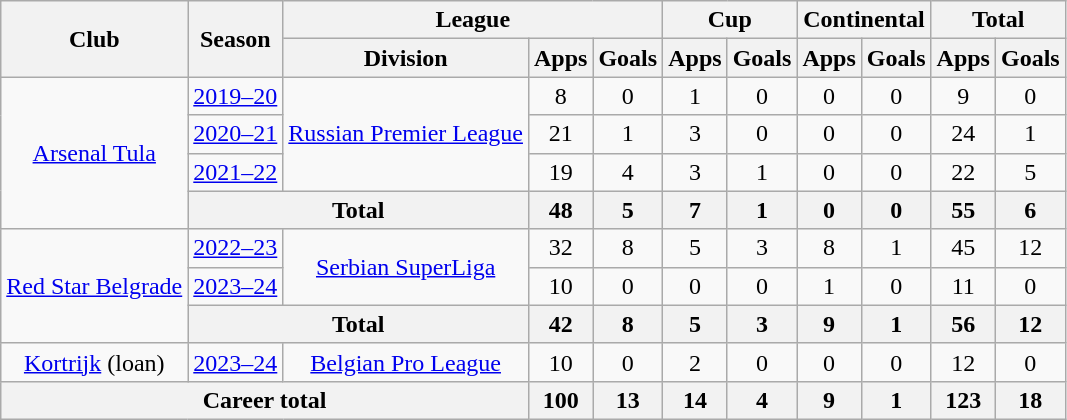<table class="wikitable" style="text-align:center">
<tr>
<th rowspan="2">Club</th>
<th rowspan="2">Season</th>
<th colspan="3">League</th>
<th colspan="2">Cup</th>
<th colspan="2">Continental</th>
<th colspan="2">Total</th>
</tr>
<tr>
<th>Division</th>
<th>Apps</th>
<th>Goals</th>
<th>Apps</th>
<th>Goals</th>
<th>Apps</th>
<th>Goals</th>
<th>Apps</th>
<th>Goals</th>
</tr>
<tr>
<td rowspan="4"><a href='#'>Arsenal Tula</a></td>
<td><a href='#'>2019–20</a></td>
<td rowspan="3"><a href='#'>Russian Premier League</a></td>
<td>8</td>
<td>0</td>
<td>1</td>
<td>0</td>
<td>0</td>
<td>0</td>
<td>9</td>
<td>0</td>
</tr>
<tr>
<td><a href='#'>2020–21</a></td>
<td>21</td>
<td>1</td>
<td>3</td>
<td>0</td>
<td>0</td>
<td>0</td>
<td>24</td>
<td>1</td>
</tr>
<tr>
<td><a href='#'>2021–22</a></td>
<td>19</td>
<td>4</td>
<td>3</td>
<td>1</td>
<td>0</td>
<td>0</td>
<td>22</td>
<td>5</td>
</tr>
<tr>
<th colspan="2">Total</th>
<th>48</th>
<th>5</th>
<th>7</th>
<th>1</th>
<th>0</th>
<th>0</th>
<th>55</th>
<th>6</th>
</tr>
<tr>
<td rowspan="3"><a href='#'>Red Star Belgrade</a></td>
<td><a href='#'>2022–23</a></td>
<td rowspan="2"><a href='#'>Serbian SuperLiga</a></td>
<td>32</td>
<td>8</td>
<td>5</td>
<td>3</td>
<td>8</td>
<td>1</td>
<td>45</td>
<td>12</td>
</tr>
<tr>
<td><a href='#'>2023–24</a></td>
<td>10</td>
<td>0</td>
<td>0</td>
<td>0</td>
<td>1</td>
<td>0</td>
<td>11</td>
<td>0</td>
</tr>
<tr>
<th colspan="2">Total</th>
<th>42</th>
<th>8</th>
<th>5</th>
<th>3</th>
<th>9</th>
<th>1</th>
<th>56</th>
<th>12</th>
</tr>
<tr>
<td><a href='#'>Kortrijk</a> (loan)</td>
<td><a href='#'>2023–24</a></td>
<td><a href='#'>Belgian Pro League</a></td>
<td>10</td>
<td>0</td>
<td>2</td>
<td>0</td>
<td>0</td>
<td>0</td>
<td>12</td>
<td>0</td>
</tr>
<tr>
<th colspan="3">Career total</th>
<th>100</th>
<th>13</th>
<th>14</th>
<th>4</th>
<th>9</th>
<th>1</th>
<th>123</th>
<th>18</th>
</tr>
</table>
